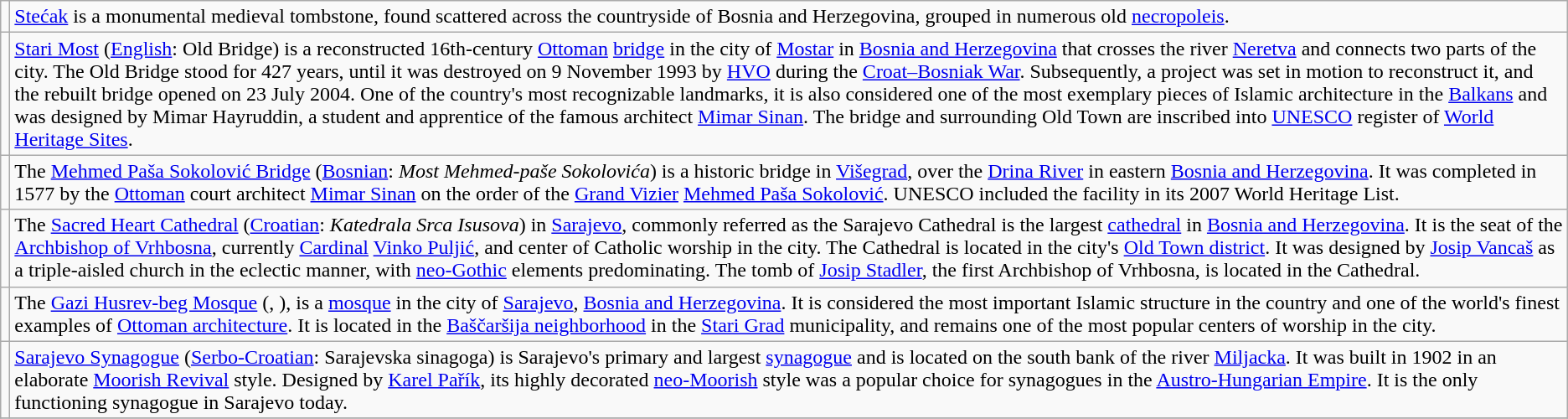<table class="wikitable">
<tr>
<td></td>
<td><a href='#'>Stećak</a> is a monumental medieval tombstone, found scattered across the countryside of Bosnia and Herzegovina, grouped in numerous old <a href='#'>necropoleis</a>.</td>
</tr>
<tr>
<td></td>
<td><a href='#'>Stari Most</a> (<a href='#'>English</a>: Old Bridge) is a reconstructed 16th-century <a href='#'>Ottoman</a> <a href='#'>bridge</a> in the city of <a href='#'>Mostar</a> in <a href='#'>Bosnia and Herzegovina</a> that crosses the river <a href='#'>Neretva</a> and connects two parts of the city. The Old Bridge stood for 427 years, until it was destroyed on 9 November 1993 by <a href='#'>HVO</a> during the <a href='#'>Croat–Bosniak War</a>. Subsequently, a project was set in motion to reconstruct it, and the rebuilt bridge opened on 23 July 2004. One of the country's most recognizable landmarks, it is also considered one of the most exemplary pieces of Islamic architecture in the <a href='#'>Balkans</a> and was designed by Mimar Hayruddin, a student and apprentice of the famous architect <a href='#'>Mimar Sinan</a>. The bridge and surrounding Old Town are inscribed into <a href='#'>UNESCO</a> register of <a href='#'>World Heritage Sites</a>.</td>
</tr>
<tr>
<td></td>
<td>The <a href='#'>Mehmed Paša Sokolović Bridge</a> (<a href='#'>Bosnian</a>: <em>Most Mehmed-paše Sokolovića</em>) is a historic bridge in <a href='#'>Višegrad</a>, over the <a href='#'>Drina River</a> in eastern <a href='#'>Bosnia and Herzegovina</a>. It was completed in 1577 by the <a href='#'>Ottoman</a> court architect <a href='#'>Mimar Sinan</a> on the order of the <a href='#'>Grand Vizier</a> <a href='#'>Mehmed Paša Sokolović</a>. UNESCO included the facility in its 2007 World Heritage List.</td>
</tr>
<tr>
<td></td>
<td>The <a href='#'>Sacred Heart Cathedral</a> (<a href='#'>Croatian</a>: <em>Katedrala Srca Isusova</em>) in <a href='#'>Sarajevo</a>, commonly referred as the Sarajevo Cathedral is the largest <a href='#'>cathedral</a> in <a href='#'>Bosnia and Herzegovina</a>. It is the seat of the <a href='#'>Archbishop of Vrhbosna</a>, currently <a href='#'>Cardinal</a> <a href='#'>Vinko Puljić</a>, and center of Catholic worship in the city. The Cathedral is located in the city's <a href='#'>Old Town district</a>. It was designed by <a href='#'>Josip Vancaš</a> as a triple-aisled church in the eclectic manner, with <a href='#'>neo-Gothic</a> elements predominating. The tomb of <a href='#'>Josip Stadler</a>, the first Archbishop of Vrhbosna, is located in the Cathedral.</td>
</tr>
<tr>
<td></td>
<td>The <a href='#'>Gazi Husrev-beg Mosque</a> (, ), is a <a href='#'>mosque</a> in the city of <a href='#'>Sarajevo</a>, <a href='#'>Bosnia and Herzegovina</a>. It is considered the most important Islamic structure in the country and one of the world's finest examples of <a href='#'>Ottoman architecture</a>. It is located in the <a href='#'>Baščaršija neighborhood</a> in the <a href='#'>Stari Grad</a> municipality, and remains one of the most popular centers of worship in the city.</td>
</tr>
<tr>
<td></td>
<td><a href='#'>Sarajevo Synagogue</a> (<a href='#'>Serbo-Croatian</a>: Sarajevska sinagoga) is Sarajevo's primary and largest <a href='#'>synagogue</a> and is located on the south bank of the river <a href='#'>Miljacka</a>. It was built in 1902 in an elaborate <a href='#'>Moorish Revival</a> style. Designed by <a href='#'>Karel Pařík</a>, its highly decorated <a href='#'>neo-Moorish</a> style was a popular choice for synagogues in the <a href='#'>Austro-Hungarian Empire</a>. It is the only functioning synagogue in Sarajevo today.</td>
</tr>
<tr>
</tr>
</table>
